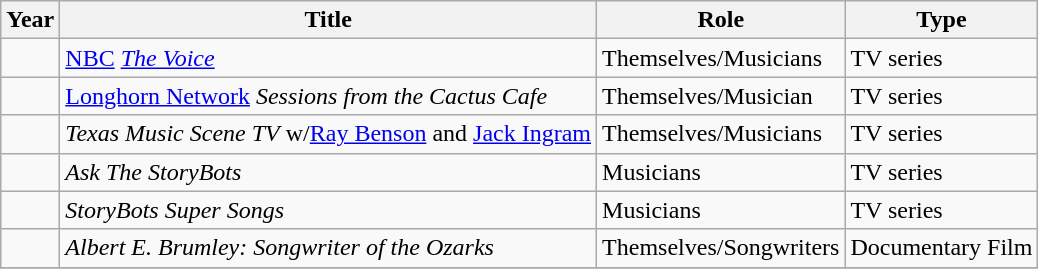<table class="wikitable">
<tr>
<th>Year</th>
<th><strong>Title</strong></th>
<th>Role</th>
<th><strong>Type</strong></th>
</tr>
<tr>
<td></td>
<td><a href='#'>NBC</a> <em><a href='#'>The Voice</a></em></td>
<td>Themselves/Musicians</td>
<td>TV series</td>
</tr>
<tr>
<td></td>
<td><a href='#'>Longhorn Network</a> <em>Sessions from the Cactus Cafe</em></td>
<td>Themselves/Musician</td>
<td>TV series</td>
</tr>
<tr>
<td></td>
<td><em>Texas Music Scene TV</em> w/<a href='#'>Ray Benson</a> and <a href='#'>Jack Ingram</a></td>
<td>Themselves/Musicians</td>
<td>TV series</td>
</tr>
<tr>
<td></td>
<td><em>Ask The StoryBots</em></td>
<td>Musicians</td>
<td>TV series</td>
</tr>
<tr>
<td></td>
<td><em>StoryBots Super Songs</em></td>
<td>Musicians</td>
<td>TV series</td>
</tr>
<tr>
<td></td>
<td><em>Albert E. Brumley: Songwriter of the Ozarks</em></td>
<td>Themselves/Songwriters</td>
<td>Documentary Film</td>
</tr>
<tr>
</tr>
</table>
